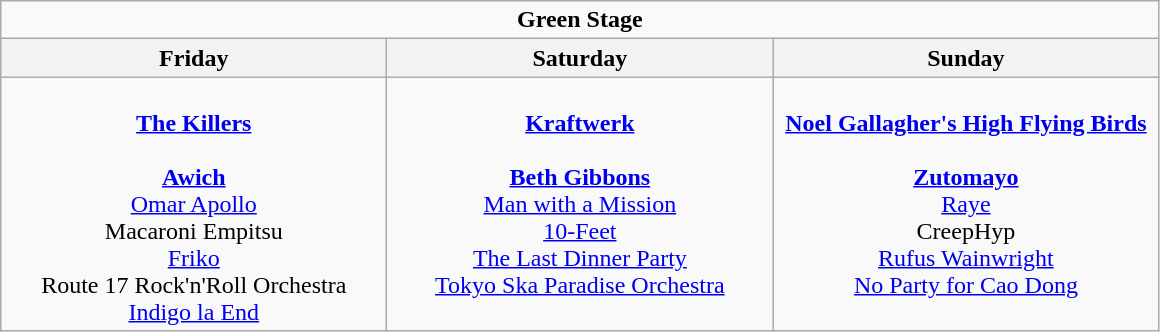<table class="wikitable">
<tr>
<td colspan="3" style="text-align:center;"><strong>Green Stage</strong></td>
</tr>
<tr>
<th>Friday</th>
<th>Saturday</th>
<th>Sunday</th>
</tr>
<tr>
<td style="text-align:center; vertical-align:top; width:250px;"><br><strong> <a href='#'>The Killers</a></strong>
<br>
<br> <strong><a href='#'>Awich</a></strong>
<br> <a href='#'>Omar Apollo</a>
<br> Macaroni Empitsu
<br> <a href='#'>Friko</a>
<br> Route 17 Rock'n'Roll Orchestra
<br> <a href='#'>Indigo la End</a></td>
<td style="text-align:center; vertical-align:top; width:250px;"><br><strong><a href='#'>Kraftwerk</a></strong>
<br>
<br> <strong><a href='#'>Beth Gibbons</a></strong>
<br> <a href='#'>Man with a Mission</a>
<br> <a href='#'>10-Feet</a>
<br> <a href='#'>The Last Dinner Party</a>
<br> <a href='#'>Tokyo Ska Paradise Orchestra</a></td>
<td style="text-align:center; vertical-align:top; width:250px;"><br><strong><a href='#'>Noel Gallagher's High Flying Birds</a></strong>
<br>
<br> <strong><a href='#'>Zutomayo</a></strong>
<br> <a href='#'>Raye</a>
<br> CreepHyp
<br> <a href='#'>Rufus Wainwright</a>
<br> <a href='#'>No Party for Cao Dong</a></td>
</tr>
</table>
